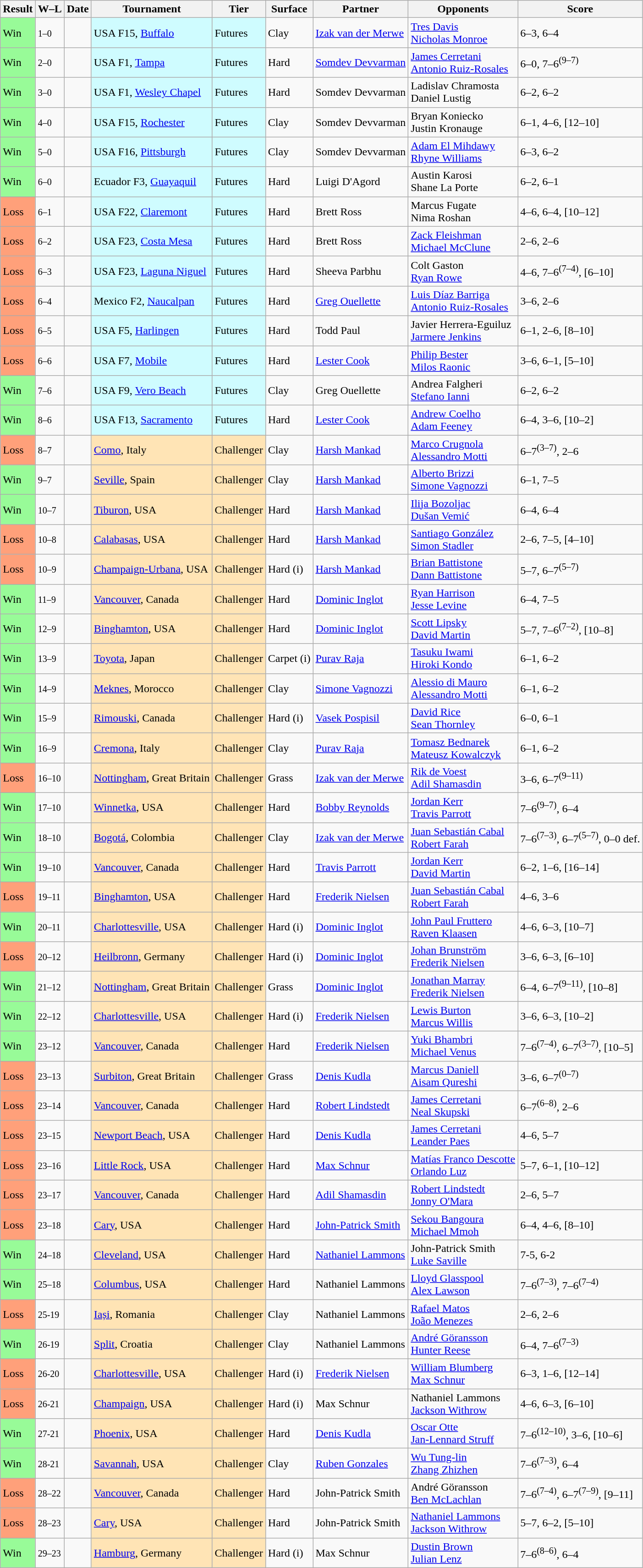<table class="sortable wikitable">
<tr>
<th>Result</th>
<th class="unsortable">W–L</th>
<th>Date</th>
<th>Tournament</th>
<th>Tier</th>
<th>Surface</th>
<th>Partner</th>
<th>Opponents</th>
<th class="unsortable">Score</th>
</tr>
<tr>
<td bgcolor=98FB98>Win</td>
<td><small>1–0</small></td>
<td></td>
<td style="background:#cffcff;">USA F15, <a href='#'>Buffalo</a></td>
<td style="background:#cffcff;">Futures</td>
<td>Clay</td>
<td> <a href='#'>Izak van der Merwe</a></td>
<td> <a href='#'>Tres Davis</a><br> <a href='#'>Nicholas Monroe</a></td>
<td>6–3, 6–4</td>
</tr>
<tr>
<td bgcolor=98FB98>Win</td>
<td><small>2–0</small></td>
<td></td>
<td style="background:#cffcff;">USA F1, <a href='#'>Tampa</a></td>
<td style="background:#cffcff;">Futures</td>
<td>Hard</td>
<td> <a href='#'>Somdev Devvarman</a></td>
<td> <a href='#'>James Cerretani</a><br> <a href='#'>Antonio Ruiz-Rosales</a></td>
<td>6–0, 7–6<sup>(9–7)</sup></td>
</tr>
<tr>
<td bgcolor=98FB98>Win</td>
<td><small>3–0</small></td>
<td></td>
<td style="background:#cffcff;">USA F1, <a href='#'>Wesley Chapel</a></td>
<td style="background:#cffcff;">Futures</td>
<td>Hard</td>
<td> Somdev Devvarman</td>
<td> Ladislav Chramosta<br> Daniel Lustig</td>
<td>6–2, 6–2</td>
</tr>
<tr>
<td bgcolor=98FB98>Win</td>
<td><small>4–0</small></td>
<td></td>
<td style="background:#cffcff;">USA F15, <a href='#'>Rochester</a></td>
<td style="background:#cffcff;">Futures</td>
<td>Clay</td>
<td> Somdev Devvarman</td>
<td> Bryan Koniecko<br> Justin Kronauge</td>
<td>6–1, 4–6, [12–10]</td>
</tr>
<tr>
<td bgcolor=98FB98>Win</td>
<td><small>5–0</small></td>
<td></td>
<td style="background:#cffcff;">USA F16, <a href='#'>Pittsburgh</a></td>
<td style="background:#cffcff;">Futures</td>
<td>Clay</td>
<td> Somdev Devvarman</td>
<td> <a href='#'>Adam El Mihdawy</a><br> <a href='#'>Rhyne Williams</a></td>
<td>6–3, 6–2</td>
</tr>
<tr>
<td bgcolor=98FB98>Win</td>
<td><small>6–0</small></td>
<td></td>
<td style="background:#cffcff;">Ecuador F3, <a href='#'>Guayaquil</a></td>
<td style="background:#cffcff;">Futures</td>
<td>Hard</td>
<td> Luigi D'Agord</td>
<td> Austin Karosi<br> Shane La Porte</td>
<td>6–2, 6–1</td>
</tr>
<tr>
<td bgcolor=#FFA07A>Loss</td>
<td><small>6–1</small></td>
<td></td>
<td style="background:#cffcff;">USA F22, <a href='#'>Claremont</a></td>
<td style="background:#cffcff;">Futures</td>
<td>Hard</td>
<td> Brett Ross</td>
<td> Marcus Fugate<br> Nima Roshan</td>
<td>4–6, 6–4, [10–12]</td>
</tr>
<tr>
<td bgcolor=#FFA07A>Loss</td>
<td><small>6–2</small></td>
<td></td>
<td style="background:#cffcff;">USA F23, <a href='#'>Costa Mesa</a></td>
<td style="background:#cffcff;">Futures</td>
<td>Hard</td>
<td> Brett Ross</td>
<td> <a href='#'>Zack Fleishman</a><br> <a href='#'>Michael McClune</a></td>
<td>2–6, 2–6</td>
</tr>
<tr>
<td bgcolor=#FFA07A>Loss</td>
<td><small>6–3</small></td>
<td></td>
<td style="background:#cffcff;">USA F23, <a href='#'>Laguna Niguel</a></td>
<td style="background:#cffcff;">Futures</td>
<td>Hard</td>
<td> Sheeva Parbhu</td>
<td> Colt Gaston<br> <a href='#'>Ryan Rowe</a></td>
<td>4–6, 7–6<sup>(7–4)</sup>, [6–10]</td>
</tr>
<tr>
<td bgcolor=#FFA07A>Loss</td>
<td><small>6–4</small></td>
<td></td>
<td style="background:#cffcff;">Mexico F2, <a href='#'>Naucalpan</a></td>
<td style="background:#cffcff;">Futures</td>
<td>Hard</td>
<td> <a href='#'>Greg Ouellette</a></td>
<td> <a href='#'>Luis Díaz Barriga</a><br> <a href='#'>Antonio Ruiz-Rosales</a></td>
<td>3–6, 2–6</td>
</tr>
<tr>
<td bgcolor=#FFA07A>Loss</td>
<td><small>6–5</small></td>
<td></td>
<td style="background:#cffcff;">USA F5, <a href='#'>Harlingen</a></td>
<td style="background:#cffcff;">Futures</td>
<td>Hard</td>
<td> Todd Paul</td>
<td> Javier Herrera-Eguiluz<br> <a href='#'>Jarmere Jenkins</a></td>
<td>6–1, 2–6, [8–10]</td>
</tr>
<tr>
<td bgcolor=#FFA07A>Loss</td>
<td><small>6–6</small></td>
<td></td>
<td style="background:#cffcff;">USA F7, <a href='#'>Mobile</a></td>
<td style="background:#cffcff;">Futures</td>
<td>Hard</td>
<td> <a href='#'>Lester Cook</a></td>
<td> <a href='#'>Philip Bester</a><br> <a href='#'>Milos Raonic</a></td>
<td>3–6, 6–1, [5–10]</td>
</tr>
<tr>
<td bgcolor=98FB98>Win</td>
<td><small>7–6</small></td>
<td></td>
<td style="background:#cffcff;">USA F9, <a href='#'>Vero Beach</a></td>
<td style="background:#cffcff;">Futures</td>
<td>Clay</td>
<td> Greg Ouellette</td>
<td> Andrea Falgheri<br> <a href='#'>Stefano Ianni</a></td>
<td>6–2, 6–2</td>
</tr>
<tr>
<td bgcolor=98FB98>Win</td>
<td><small>8–6</small></td>
<td></td>
<td style="background:#cffcff;">USA F13, <a href='#'>Sacramento</a></td>
<td style="background:#cffcff;">Futures</td>
<td>Hard</td>
<td> <a href='#'>Lester Cook</a></td>
<td> <a href='#'>Andrew Coelho</a><br> <a href='#'>Adam Feeney</a></td>
<td>6–4, 3–6, [10–2]</td>
</tr>
<tr>
<td bgcolor=#FFA07A>Loss</td>
<td><small>8–7</small></td>
<td><a href='#'></a></td>
<td style="background:moccasin;"><a href='#'>Como</a>, Italy</td>
<td style="background:moccasin;">Challenger</td>
<td>Clay</td>
<td> <a href='#'>Harsh Mankad</a></td>
<td> <a href='#'>Marco Crugnola</a><br> <a href='#'>Alessandro Motti</a></td>
<td>6–7<sup>(3–7)</sup>, 2–6</td>
</tr>
<tr>
<td bgcolor=98FB98>Win</td>
<td><small>9–7</small></td>
<td><a href='#'></a></td>
<td style="background:moccasin;"><a href='#'>Seville</a>, Spain</td>
<td style="background:moccasin;">Challenger</td>
<td>Clay</td>
<td> <a href='#'>Harsh Mankad</a></td>
<td> <a href='#'>Alberto Brizzi</a><br> <a href='#'>Simone Vagnozzi</a></td>
<td>6–1, 7–5</td>
</tr>
<tr>
<td bgcolor=98FB98>Win</td>
<td><small>10–7</small></td>
<td><a href='#'></a></td>
<td style="background:moccasin;"><a href='#'>Tiburon</a>, USA</td>
<td style="background:moccasin;">Challenger</td>
<td>Hard</td>
<td> <a href='#'>Harsh Mankad</a></td>
<td> <a href='#'>Ilija Bozoljac</a><br> <a href='#'>Dušan Vemić</a></td>
<td>6–4, 6–4</td>
</tr>
<tr>
<td bgcolor=#FFA07A>Loss</td>
<td><small>10–8</small></td>
<td><a href='#'></a></td>
<td style="background:moccasin;"><a href='#'>Calabasas</a>, USA</td>
<td style="background:moccasin;">Challenger</td>
<td>Hard</td>
<td> <a href='#'>Harsh Mankad</a></td>
<td> <a href='#'>Santiago González</a><br> <a href='#'>Simon Stadler</a></td>
<td>2–6, 7–5, [4–10]</td>
</tr>
<tr>
<td bgcolor=#FFA07A>Loss</td>
<td><small>10–9</small></td>
<td><a href='#'></a></td>
<td style="background:moccasin;"><a href='#'>Champaign-Urbana</a>, USA</td>
<td style="background:moccasin;">Challenger</td>
<td>Hard (i)</td>
<td> <a href='#'>Harsh Mankad</a></td>
<td> <a href='#'>Brian Battistone</a><br> <a href='#'>Dann Battistone</a></td>
<td>5–7, 6–7<sup>(5–7)</sup></td>
</tr>
<tr>
<td bgcolor=98FB98>Win</td>
<td><small>11–9</small></td>
<td><a href='#'></a></td>
<td style="background:moccasin;"><a href='#'>Vancouver</a>, Canada</td>
<td style="background:moccasin;">Challenger</td>
<td>Hard</td>
<td> <a href='#'>Dominic Inglot</a></td>
<td> <a href='#'>Ryan Harrison</a><br> <a href='#'>Jesse Levine</a></td>
<td>6–4, 7–5</td>
</tr>
<tr>
<td bgcolor=98FB98>Win</td>
<td><small>12–9</small></td>
<td><a href='#'></a></td>
<td style="background:moccasin;"><a href='#'>Binghamton</a>, USA</td>
<td style="background:moccasin;">Challenger</td>
<td>Hard</td>
<td> <a href='#'>Dominic Inglot</a></td>
<td> <a href='#'>Scott Lipsky</a><br> <a href='#'>David Martin</a></td>
<td>5–7, 7–6<sup>(7–2)</sup>, [10–8]</td>
</tr>
<tr>
<td bgcolor=98FB98>Win</td>
<td><small>13–9</small></td>
<td><a href='#'></a></td>
<td style="background:moccasin;"><a href='#'>Toyota</a>, Japan</td>
<td style="background:moccasin;">Challenger</td>
<td>Carpet (i)</td>
<td> <a href='#'>Purav Raja</a></td>
<td> <a href='#'>Tasuku Iwami</a><br> <a href='#'>Hiroki Kondo</a></td>
<td>6–1, 6–2</td>
</tr>
<tr>
<td bgcolor=98FB98>Win</td>
<td><small>14–9</small></td>
<td><a href='#'></a></td>
<td style="background:moccasin;"><a href='#'>Meknes</a>, Morocco</td>
<td style="background:moccasin;">Challenger</td>
<td>Clay</td>
<td> <a href='#'>Simone Vagnozzi</a></td>
<td> <a href='#'>Alessio di Mauro</a><br> <a href='#'>Alessandro Motti</a></td>
<td>6–1, 6–2</td>
</tr>
<tr>
<td bgcolor=98FB98>Win</td>
<td><small>15–9</small></td>
<td><a href='#'></a></td>
<td style="background:moccasin;"><a href='#'>Rimouski</a>, Canada</td>
<td style="background:moccasin;">Challenger</td>
<td>Hard (i)</td>
<td> <a href='#'>Vasek Pospisil</a></td>
<td> <a href='#'>David Rice</a><br> <a href='#'>Sean Thornley</a></td>
<td>6–0, 6–1</td>
</tr>
<tr>
<td bgcolor=98FB98>Win</td>
<td><small>16–9</small></td>
<td><a href='#'></a></td>
<td style="background:moccasin;"><a href='#'>Cremona</a>, Italy</td>
<td style="background:moccasin;">Challenger</td>
<td>Clay</td>
<td> <a href='#'>Purav Raja</a></td>
<td> <a href='#'>Tomasz Bednarek</a><br> <a href='#'>Mateusz Kowalczyk</a></td>
<td>6–1, 6–2</td>
</tr>
<tr>
<td bgcolor=#FFA07A>Loss</td>
<td><small>16–10</small></td>
<td><a href='#'></a></td>
<td style="background:moccasin;"><a href='#'>Nottingham</a>, Great Britain</td>
<td style="background:moccasin;">Challenger</td>
<td>Grass</td>
<td> <a href='#'>Izak van der Merwe</a></td>
<td> <a href='#'>Rik de Voest</a><br> <a href='#'>Adil Shamasdin</a></td>
<td>3–6, 6–7<sup>(9–11)</sup></td>
</tr>
<tr>
<td bgcolor=98FB98>Win</td>
<td><small>17–10</small></td>
<td><a href='#'></a></td>
<td style="background:moccasin;"><a href='#'>Winnetka</a>, USA</td>
<td style="background:moccasin;">Challenger</td>
<td>Hard</td>
<td> <a href='#'>Bobby Reynolds</a></td>
<td> <a href='#'>Jordan Kerr</a><br> <a href='#'>Travis Parrott</a></td>
<td>7–6<sup>(9–7)</sup>, 6–4</td>
</tr>
<tr>
<td bgcolor=98FB98>Win</td>
<td><small>18–10</small></td>
<td><a href='#'></a></td>
<td style="background:moccasin;"><a href='#'>Bogotá</a>, Colombia</td>
<td style="background:moccasin;">Challenger</td>
<td>Clay</td>
<td> <a href='#'>Izak van der Merwe</a></td>
<td> <a href='#'>Juan Sebastián Cabal</a><br> <a href='#'>Robert Farah</a></td>
<td>7–6<sup>(7–3)</sup>, 6–7<sup>(5–7)</sup>, 0–0 def.</td>
</tr>
<tr>
<td bgcolor=98FB98>Win</td>
<td><small>19–10</small></td>
<td><a href='#'></a></td>
<td style="background:moccasin;"><a href='#'>Vancouver</a>, Canada</td>
<td style="background:moccasin;">Challenger</td>
<td>Hard</td>
<td> <a href='#'>Travis Parrott</a></td>
<td> <a href='#'>Jordan Kerr</a><br> <a href='#'>David Martin</a></td>
<td>6–2, 1–6, [16–14]</td>
</tr>
<tr>
<td bgcolor=#FFA07A>Loss</td>
<td><small>19–11</small></td>
<td><a href='#'></a></td>
<td style="background:moccasin;"><a href='#'>Binghamton</a>, USA</td>
<td style="background:moccasin;">Challenger</td>
<td>Hard</td>
<td> <a href='#'>Frederik Nielsen</a></td>
<td> <a href='#'>Juan Sebastián Cabal</a><br> <a href='#'>Robert Farah</a></td>
<td>4–6, 3–6</td>
</tr>
<tr>
<td bgcolor=98FB98>Win</td>
<td><small>20–11</small></td>
<td><a href='#'></a></td>
<td style="background:moccasin;"><a href='#'>Charlottesville</a>, USA</td>
<td style="background:moccasin;">Challenger</td>
<td>Hard (i)</td>
<td> <a href='#'>Dominic Inglot</a></td>
<td> <a href='#'>John Paul Fruttero</a><br> <a href='#'>Raven Klaasen</a></td>
<td>4–6, 6–3, [10–7]</td>
</tr>
<tr>
<td bgcolor=#FFA07A>Loss</td>
<td><small>20–12</small></td>
<td><a href='#'></a></td>
<td style="background:moccasin;"><a href='#'>Heilbronn</a>, Germany</td>
<td style="background:moccasin;">Challenger</td>
<td>Hard (i)</td>
<td> <a href='#'>Dominic Inglot</a></td>
<td> <a href='#'>Johan Brunström</a><br> <a href='#'>Frederik Nielsen</a></td>
<td>3–6, 6–3, [6–10]</td>
</tr>
<tr>
<td bgcolor=98FB98>Win</td>
<td><small>21–12</small></td>
<td><a href='#'></a></td>
<td style="background:moccasin;"><a href='#'>Nottingham</a>, Great Britain</td>
<td style="background:moccasin;">Challenger</td>
<td>Grass</td>
<td> <a href='#'>Dominic Inglot</a></td>
<td> <a href='#'>Jonathan Marray</a><br> <a href='#'>Frederik Nielsen</a></td>
<td>6–4, 6–7<sup>(9–11)</sup>, [10–8]</td>
</tr>
<tr>
<td bgcolor=98FB98>Win</td>
<td><small>22–12</small></td>
<td><a href='#'></a></td>
<td style="background:moccasin;"><a href='#'>Charlottesville</a>, USA</td>
<td style="background:moccasin;">Challenger</td>
<td>Hard (i)</td>
<td> <a href='#'>Frederik Nielsen</a></td>
<td> <a href='#'>Lewis Burton</a><br> <a href='#'>Marcus Willis</a></td>
<td>3–6, 6–3, [10–2]</td>
</tr>
<tr>
<td bgcolor=98FB98>Win</td>
<td><small>23–12</small></td>
<td><a href='#'></a></td>
<td style="background:moccasin;"><a href='#'>Vancouver</a>, Canada</td>
<td style="background:moccasin;">Challenger</td>
<td>Hard</td>
<td> <a href='#'>Frederik Nielsen</a></td>
<td> <a href='#'>Yuki Bhambri</a><br> <a href='#'>Michael Venus</a></td>
<td>7–6<sup>(7–4)</sup>, 6–7<sup>(3–7)</sup>, [10–5]</td>
</tr>
<tr>
<td bgcolor=#FFA07A>Loss</td>
<td><small>23–13</small></td>
<td><a href='#'></a></td>
<td style="background:moccasin;"><a href='#'>Surbiton</a>, Great Britain</td>
<td style="background:moccasin;">Challenger</td>
<td>Grass</td>
<td> <a href='#'>Denis Kudla</a></td>
<td> <a href='#'>Marcus Daniell</a><br> <a href='#'>Aisam Qureshi</a></td>
<td>3–6, 6–7<sup>(0–7)</sup></td>
</tr>
<tr>
<td bgcolor=#FFA07A>Loss</td>
<td><small>23–14</small></td>
<td><a href='#'></a></td>
<td style="background:moccasin;"><a href='#'>Vancouver</a>, Canada</td>
<td style="background:moccasin;">Challenger</td>
<td>Hard</td>
<td> <a href='#'>Robert Lindstedt</a></td>
<td> <a href='#'>James Cerretani</a><br> <a href='#'>Neal Skupski</a></td>
<td>6–7<sup>(6–8)</sup>, 2–6</td>
</tr>
<tr>
<td bgcolor=#FFA07A>Loss</td>
<td><small>23–15</small></td>
<td><a href='#'></a></td>
<td style="background:moccasin;"><a href='#'>Newport Beach</a>, USA</td>
<td style="background:moccasin;">Challenger</td>
<td>Hard</td>
<td> <a href='#'>Denis Kudla</a></td>
<td> <a href='#'>James Cerretani</a><br> <a href='#'>Leander Paes</a></td>
<td>4–6, 5–7</td>
</tr>
<tr>
<td bgcolor=#FFA07A>Loss</td>
<td><small>23–16</small></td>
<td><a href='#'></a></td>
<td style="background:moccasin;"><a href='#'>Little Rock</a>, USA</td>
<td style="background:moccasin;">Challenger</td>
<td>Hard</td>
<td> <a href='#'>Max Schnur</a></td>
<td> <a href='#'>Matías Franco Descotte</a><br> <a href='#'>Orlando Luz</a></td>
<td>5–7, 6–1, [10–12]</td>
</tr>
<tr>
<td bgcolor=#FFA07A>Loss</td>
<td><small>23–17</small></td>
<td><a href='#'></a></td>
<td style="background:moccasin;"><a href='#'>Vancouver</a>, Canada</td>
<td style="background:moccasin;">Challenger</td>
<td>Hard</td>
<td> <a href='#'>Adil Shamasdin</a></td>
<td> <a href='#'>Robert Lindstedt</a><br> <a href='#'>Jonny O'Mara</a></td>
<td>2–6, 5–7</td>
</tr>
<tr>
<td bgcolor=#FFA07A>Loss</td>
<td><small>23–18</small></td>
<td><a href='#'></a></td>
<td style="background:moccasin;"><a href='#'>Cary</a>, USA</td>
<td style="background:moccasin;">Challenger</td>
<td>Hard</td>
<td> <a href='#'>John-Patrick Smith</a></td>
<td> <a href='#'>Sekou Bangoura</a><br> <a href='#'>Michael Mmoh</a></td>
<td>6–4, 4–6, [8–10]</td>
</tr>
<tr>
<td bgcolor=98FB98>Win</td>
<td><small>24–18</small></td>
<td><a href='#'></a></td>
<td style="background:moccasin;"><a href='#'>Cleveland</a>, USA</td>
<td style="background:moccasin;">Challenger</td>
<td>Hard</td>
<td> <a href='#'>Nathaniel Lammons</a></td>
<td> John-Patrick Smith<br> <a href='#'>Luke Saville</a></td>
<td>7-5, 6-2</td>
</tr>
<tr>
<td bgcolor=98FB98>Win</td>
<td><small>25–18</small></td>
<td><a href='#'></a></td>
<td style="background:moccasin;"><a href='#'>Columbus</a>, USA</td>
<td style="background:moccasin;">Challenger</td>
<td>Hard</td>
<td> Nathaniel Lammons</td>
<td> <a href='#'>Lloyd Glasspool</a><br> <a href='#'>Alex Lawson</a></td>
<td>7–6<sup>(7–3)</sup>, 7–6<sup>(7–4)</sup></td>
</tr>
<tr>
<td bgcolor=FFA07A>Loss</td>
<td><small>25-19</small></td>
<td><a href='#'></a></td>
<td style="background:moccasin;"><a href='#'>Iași</a>, Romania</td>
<td style="background:moccasin;">Challenger</td>
<td>Clay</td>
<td> Nathaniel Lammons</td>
<td> <a href='#'>Rafael Matos</a><br> <a href='#'>João Menezes</a></td>
<td>2–6, 2–6</td>
</tr>
<tr>
<td bgcolor=98FB98>Win</td>
<td><small>26-19</small></td>
<td><a href='#'></a></td>
<td style="background:moccasin;"><a href='#'>Split</a>, Croatia</td>
<td style="background:moccasin;">Challenger</td>
<td>Clay</td>
<td> Nathaniel Lammons</td>
<td> <a href='#'>André Göransson</a><br> <a href='#'>Hunter Reese</a></td>
<td>6–4, 7–6<sup>(7–3)</sup></td>
</tr>
<tr>
<td bgcolor=FFA07A>Loss</td>
<td><small>26-20</small></td>
<td><a href='#'></a></td>
<td style="background:moccasin;"><a href='#'>Charlottesville</a>, USA</td>
<td style="background:moccasin;">Challenger</td>
<td>Hard (i)</td>
<td> <a href='#'>Frederik Nielsen</a></td>
<td> <a href='#'>William Blumberg</a><br> <a href='#'>Max Schnur</a></td>
<td>6–3, 1–6, [12–14]</td>
</tr>
<tr>
<td bgcolor=FFA07A>Loss</td>
<td><small>26-21</small></td>
<td><a href='#'></a></td>
<td style="background:moccasin;"><a href='#'>Champaign</a>, USA</td>
<td style="background:moccasin;">Challenger</td>
<td>Hard (i)</td>
<td> Max Schnur</td>
<td> Nathaniel Lammons<br> <a href='#'>Jackson Withrow</a></td>
<td>4–6, 6–3, [6–10]</td>
</tr>
<tr>
<td bgcolor=98FB98>Win</td>
<td><small>27-21</small></td>
<td><a href='#'></a></td>
<td style="background:moccasin;"><a href='#'>Phoenix</a>, USA</td>
<td style="background:moccasin;">Challenger</td>
<td>Hard</td>
<td> <a href='#'>Denis Kudla</a></td>
<td> <a href='#'>Oscar Otte</a><br> <a href='#'>Jan-Lennard Struff</a></td>
<td>7–6<sup>(12–10)</sup>, 3–6, [10–6]</td>
</tr>
<tr>
<td bgcolor=98FB98>Win</td>
<td><small>28-21</small></td>
<td><a href='#'></a></td>
<td style="background:moccasin;"><a href='#'>Savannah</a>, USA</td>
<td style="background:moccasin;">Challenger</td>
<td>Clay</td>
<td> <a href='#'>Ruben Gonzales</a></td>
<td> <a href='#'>Wu Tung-lin</a><br> <a href='#'>Zhang Zhizhen</a></td>
<td>7–6<sup>(7–3)</sup>, 6–4</td>
</tr>
<tr>
<td bgcolor=FFA07A>Loss</td>
<td><small>28–22</small></td>
<td><a href='#'></a></td>
<td style="background:moccasin;"><a href='#'>Vancouver</a>, Canada</td>
<td style="background:moccasin;">Challenger</td>
<td>Hard</td>
<td> John-Patrick Smith</td>
<td> André Göransson<br> <a href='#'>Ben McLachlan</a></td>
<td>7–6<sup>(7–4)</sup>, 6–7<sup>(7–9)</sup>, [9–11]</td>
</tr>
<tr>
<td bgcolor=FFA07A>Loss</td>
<td><small>28–23</small></td>
<td><a href='#'></a></td>
<td style="background:moccasin;"><a href='#'>Cary</a>, USA</td>
<td style="background:moccasin;">Challenger</td>
<td>Hard</td>
<td> John-Patrick Smith</td>
<td> <a href='#'>Nathaniel Lammons</a><br> <a href='#'>Jackson Withrow</a></td>
<td>5–7, 6–2, [5–10]</td>
</tr>
<tr>
<td bgcolor=98FB98>Win</td>
<td><small>29–23</small></td>
<td><a href='#'></a></td>
<td bgcolor=moccasin><a href='#'>Hamburg</a>, Germany</td>
<td bgcolor=moccasin>Challenger</td>
<td>Hard (i)</td>
<td> Max Schnur</td>
<td> <a href='#'>Dustin Brown</a><br> <a href='#'>Julian Lenz</a></td>
<td>7–6<sup>(8–6)</sup>, 6–4</td>
</tr>
</table>
